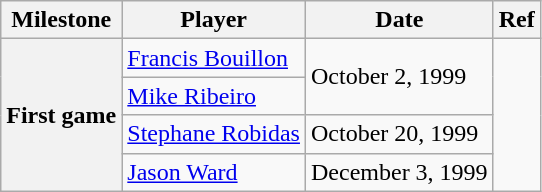<table class="wikitable">
<tr>
<th scope="col">Milestone</th>
<th scope="col">Player</th>
<th scope="col">Date</th>
<th scope="col">Ref</th>
</tr>
<tr>
<th rowspan=4>First game</th>
<td><a href='#'>Francis Bouillon</a></td>
<td rowspan=2>October 2, 1999</td>
<td rowspan=4></td>
</tr>
<tr>
<td><a href='#'>Mike Ribeiro</a></td>
</tr>
<tr>
<td><a href='#'>Stephane Robidas</a></td>
<td>October 20, 1999</td>
</tr>
<tr>
<td><a href='#'>Jason Ward</a></td>
<td>December 3, 1999</td>
</tr>
</table>
